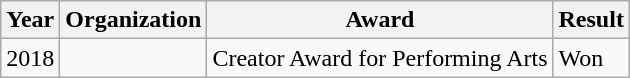<table class="wikitable">
<tr>
<th>Year</th>
<th>Organization</th>
<th>Award</th>
<th>Result</th>
</tr>
<tr>
<td>2018</td>
<td></td>
<td>Creator Award for Performing Arts</td>
<td>Won</td>
</tr>
</table>
